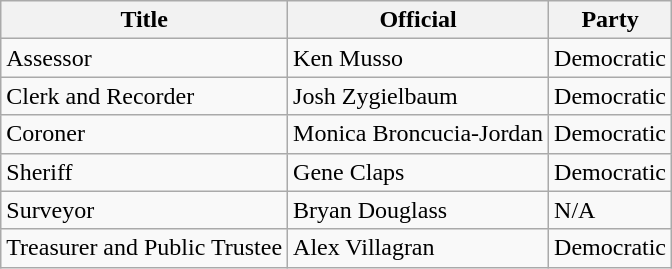<table class="wikitable sortable">
<tr>
<th>Title</th>
<th>Official</th>
<th>Party</th>
</tr>
<tr>
<td>Assessor</td>
<td>Ken Musso</td>
<td>Democratic</td>
</tr>
<tr>
<td>Clerk and Recorder</td>
<td>Josh Zygielbaum</td>
<td>Democratic</td>
</tr>
<tr>
<td>Coroner</td>
<td>Monica Broncucia-Jordan</td>
<td>Democratic</td>
</tr>
<tr>
<td>Sheriff</td>
<td>Gene Claps</td>
<td>Democratic</td>
</tr>
<tr>
<td>Surveyor</td>
<td>Bryan Douglass</td>
<td>N/A</td>
</tr>
<tr>
<td>Treasurer and Public Trustee</td>
<td>Alex Villagran</td>
<td>Democratic</td>
</tr>
</table>
